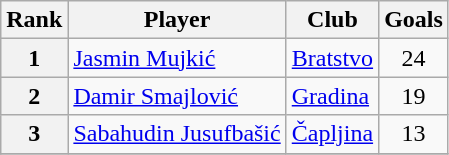<table class="wikitable" style="text-align:center">
<tr>
<th>Rank</th>
<th>Player</th>
<th>Club</th>
<th>Goals</th>
</tr>
<tr>
<th rowspan="1">1</th>
<td align="left"> <a href='#'>Jasmin Mujkić</a></td>
<td align="left"><a href='#'>Bratstvo</a></td>
<td>24</td>
</tr>
<tr>
<th rowspan="1">2</th>
<td align="left"> <a href='#'>Damir Smajlović</a></td>
<td align="left"><a href='#'>Gradina</a></td>
<td>19</td>
</tr>
<tr>
<th rowspan="1">3</th>
<td align="left"> <a href='#'>Sabahudin Jusufbašić</a></td>
<td align="left"><a href='#'>Čapljina</a></td>
<td>13</td>
</tr>
<tr>
</tr>
</table>
